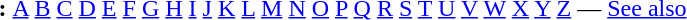<table id="toc" border="0">
<tr>
<th>:</th>
<td><a href='#'>A</a> <a href='#'>B</a> <a href='#'>C</a> <a href='#'>D</a> <a href='#'>E</a> <a href='#'>F</a> <a href='#'>G</a> <a href='#'>H</a> <a href='#'>I</a> <a href='#'>J</a> <a href='#'>K</a> <a href='#'>L</a> <a href='#'>M</a> <a href='#'>N</a> <a href='#'>O</a> <a href='#'>P</a> <a href='#'>Q</a> <a href='#'>R</a> <a href='#'>S</a> <a href='#'>T</a> <a href='#'>U</a> <a href='#'>V</a> <a href='#'>W</a> <a href='#'>X</a> <a href='#'>Y</a>  <a href='#'>Z</a> — <a href='#'>See also</a></td>
</tr>
</table>
